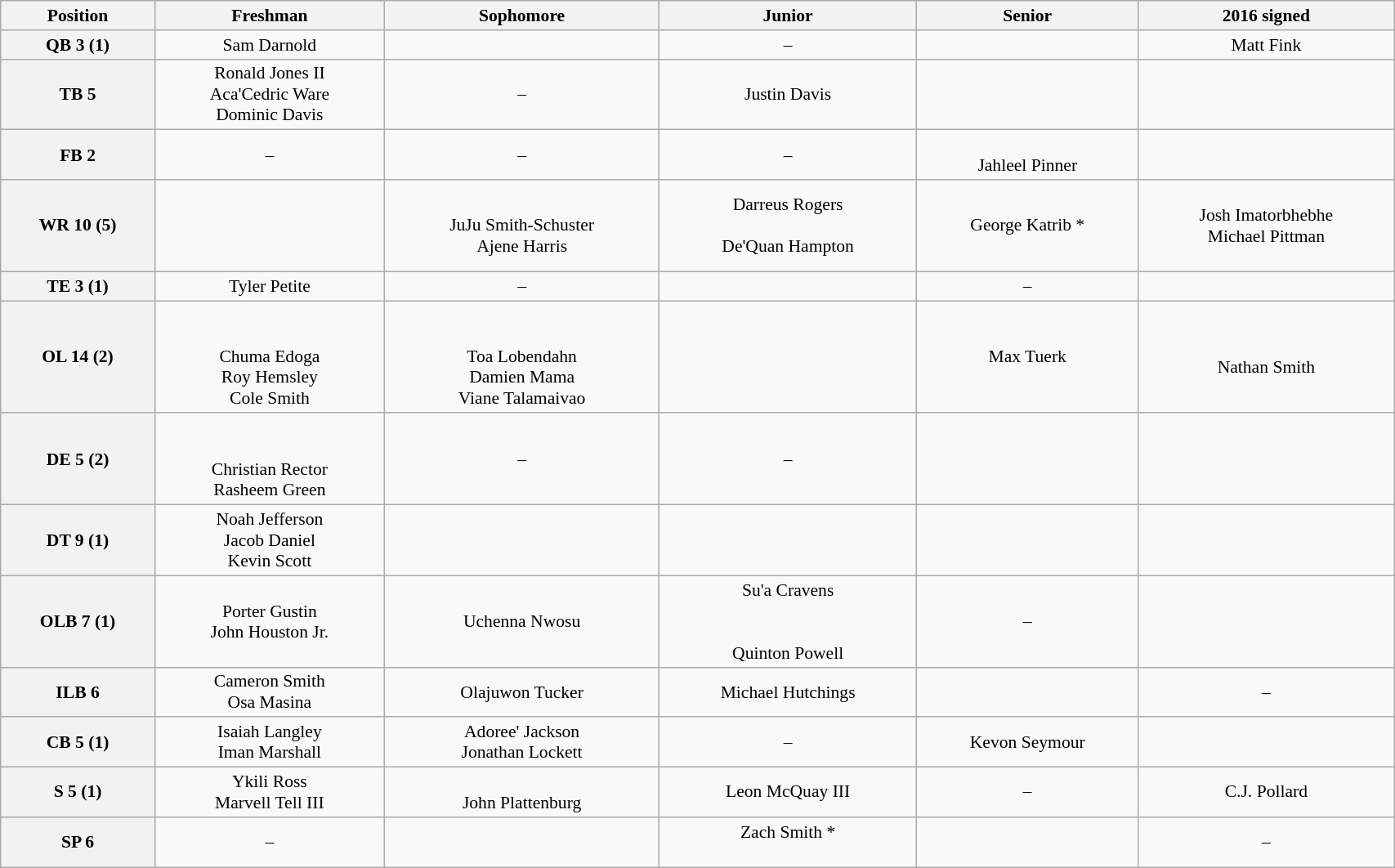<table class="wikitable collapsible collapsed"  style="font-size:90%; width:90%;">
<tr>
<th>Position</th>
<th>Freshman</th>
<th>Sophomore</th>
<th>Junior</th>
<th>Senior</th>
<th> 2016 signed</th>
</tr>
<tr style="text-align:center;">
<th>QB 3 (1)</th>
<td>Sam Darnold</td>
<td></td>
<td>–</td>
<td></td>
<td>Matt Fink</td>
</tr>
<tr style="text-align:center;">
<th>TB 5</th>
<td>Ronald Jones II <br>Aca'Cedric Ware <br>Dominic Davis</td>
<td>–</td>
<td>Justin Davis</td>
<td></td>
<td></td>
</tr>
<tr style="text-align:center;">
<th>FB 2</th>
<td>–</td>
<td>–</td>
<td>–</td>
<td> <br>Jahleel Pinner</td>
<td></td>
</tr>
<tr style="text-align:center;">
<th>WR 10 (5)</th>
<td> <br></td>
<td> <br>JuJu Smith-Schuster <br>Ajene Harris</td>
<td>Darreus Rogers <br>  <br>De'Quan Hampton <br> </td>
<td>George Katrib *</td>
<td> <br>Josh Imatorbhebhe <br>Michael Pittman <br> <br></td>
</tr>
<tr style="text-align:center;">
<th>TE 3 (1)</th>
<td>Tyler Petite <br></td>
<td>–</td>
<td> </td>
<td>–</td>
<td></td>
</tr>
<tr style="text-align:center;">
<th>OL 14 (2)</th>
<td> <br> <br>Chuma Edoga <br>Roy Hemsley <br>Cole Smith <br></td>
<td> <br> <br>Toa Lobendahn <br>Damien Mama <br>Viane Talamaivao</td>
<td> <br></td>
<td>Max Tuerk</td>
<td> <br>Nathan Smith</td>
</tr>
<tr style="text-align:center;">
<th>DE  5 (2)</th>
<td> <br> <br>Christian Rector <br>Rasheem Green</td>
<td>–</td>
<td>–</td>
<td></td>
<td> <br> <br></td>
</tr>
<tr style="text-align:center;">
<th>DT 9 (1)</th>
<td>Noah Jefferson <br>Jacob Daniel <br>Kevin Scott</td>
<td></td>
<td></td>
<td> <br> <br> <br></td>
<td></td>
</tr>
<tr style="text-align:center;">
<th>OLB 7 (1)</th>
<td>Porter Gustin <br>John Houston Jr.</td>
<td>Uchenna Nwosu</td>
<td>Su'a Cravens <br> <br> <br>Quinton Powell</td>
<td>–</td>
<td></td>
</tr>
<tr style="text-align:center;">
<th>ILB 6</th>
<td>Cameron Smith <br>Osa Masina</td>
<td>Olajuwon Tucker</td>
<td>Michael Hutchings</td>
<td> <br></td>
<td>–</td>
</tr>
<tr style="text-align:center;">
<th>CB 5 (1)</th>
<td>Isaiah Langley <br>Iman Marshall</td>
<td>Adoree' Jackson <br>Jonathan Lockett</td>
<td>–</td>
<td>Kevon Seymour</td>
<td></td>
</tr>
<tr style="text-align:center;">
<th>S 5 (1)</th>
<td>Ykili Ross <br>Marvell Tell III</td>
<td> <br>John Plattenburg</td>
<td>Leon McQuay III</td>
<td>–</td>
<td>C.J. Pollard</td>
</tr>
<tr style="text-align:center;">
<th>SP 6</th>
<td>–</td>
<td>  <br></td>
<td>Zach Smith * <br> <br></td>
<td></td>
<td>–</td>
</tr>
</table>
